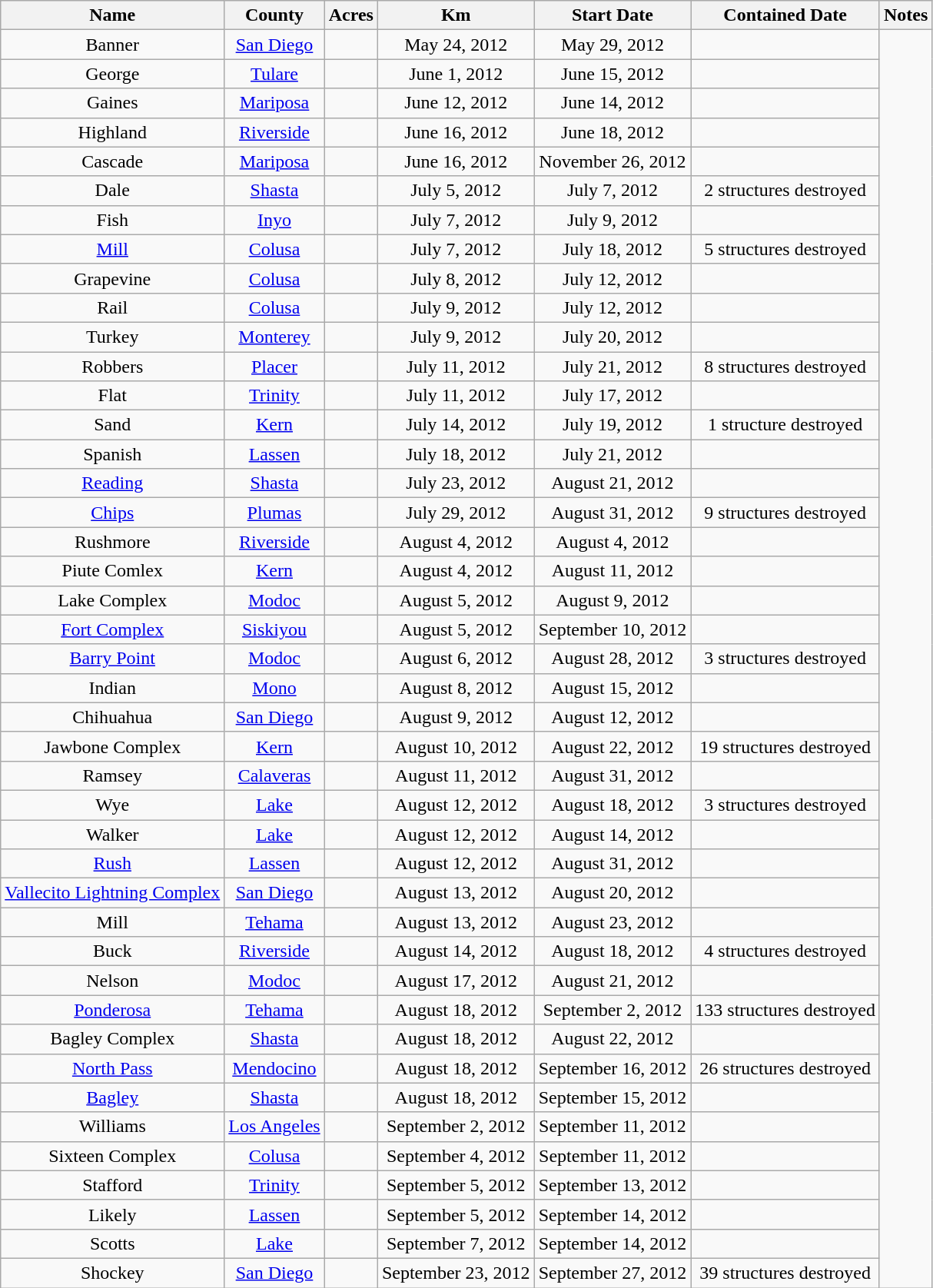<table class="wikitable sortable" style="text-align:center;">
<tr>
<th>Name</th>
<th>County</th>
<th>Acres</th>
<th>Km</th>
<th>Start Date</th>
<th>Contained Date</th>
<th>Notes</th>
</tr>
<tr>
<td>Banner</td>
<td><a href='#'>San Diego</a></td>
<td></td>
<td>May 24, 2012</td>
<td>May 29, 2012</td>
<td></td>
</tr>
<tr>
<td>George</td>
<td><a href='#'>Tulare</a></td>
<td></td>
<td>June 1, 2012</td>
<td>June 15, 2012</td>
<td></td>
</tr>
<tr>
<td>Gaines</td>
<td><a href='#'>Mariposa</a></td>
<td></td>
<td>June 12, 2012</td>
<td>June 14, 2012</td>
<td></td>
</tr>
<tr>
<td>Highland</td>
<td><a href='#'>Riverside</a></td>
<td></td>
<td>June 16, 2012</td>
<td>June 18, 2012</td>
<td></td>
</tr>
<tr>
<td>Cascade</td>
<td><a href='#'>Mariposa</a></td>
<td></td>
<td>June 16, 2012</td>
<td>November 26, 2012</td>
<td></td>
</tr>
<tr>
<td>Dale</td>
<td><a href='#'>Shasta</a></td>
<td></td>
<td>July 5, 2012</td>
<td>July 7, 2012</td>
<td>2 structures destroyed</td>
</tr>
<tr>
<td>Fish</td>
<td><a href='#'>Inyo</a></td>
<td></td>
<td>July 7, 2012</td>
<td>July 9, 2012</td>
<td></td>
</tr>
<tr>
<td><a href='#'>Mill</a></td>
<td><a href='#'>Colusa</a></td>
<td></td>
<td>July 7, 2012</td>
<td>July 18, 2012</td>
<td>5 structures destroyed</td>
</tr>
<tr>
<td>Grapevine</td>
<td><a href='#'>Colusa</a></td>
<td></td>
<td>July 8, 2012</td>
<td>July 12, 2012</td>
<td></td>
</tr>
<tr>
<td>Rail</td>
<td><a href='#'>Colusa</a></td>
<td></td>
<td>July 9, 2012</td>
<td>July 12, 2012</td>
<td></td>
</tr>
<tr>
<td>Turkey</td>
<td><a href='#'>Monterey</a></td>
<td></td>
<td>July 9, 2012</td>
<td>July 20, 2012</td>
<td></td>
</tr>
<tr>
<td>Robbers</td>
<td><a href='#'>Placer</a></td>
<td></td>
<td>July 11, 2012</td>
<td>July 21, 2012</td>
<td>8 structures destroyed</td>
</tr>
<tr>
<td>Flat</td>
<td><a href='#'>Trinity</a></td>
<td></td>
<td>July 11, 2012</td>
<td>July 17, 2012</td>
<td></td>
</tr>
<tr>
<td>Sand</td>
<td><a href='#'>Kern</a></td>
<td></td>
<td>July 14, 2012</td>
<td>July 19, 2012</td>
<td>1 structure destroyed</td>
</tr>
<tr>
<td>Spanish</td>
<td><a href='#'>Lassen</a></td>
<td></td>
<td>July 18, 2012</td>
<td>July 21, 2012</td>
<td></td>
</tr>
<tr>
<td><a href='#'>Reading</a></td>
<td><a href='#'>Shasta</a></td>
<td></td>
<td>July 23, 2012</td>
<td>August 21, 2012</td>
<td></td>
</tr>
<tr>
<td><a href='#'>Chips</a></td>
<td><a href='#'>Plumas</a></td>
<td></td>
<td>July 29, 2012</td>
<td>August 31, 2012</td>
<td>9 structures destroyed</td>
</tr>
<tr>
<td>Rushmore</td>
<td><a href='#'>Riverside</a></td>
<td></td>
<td>August 4, 2012</td>
<td>August 4, 2012</td>
<td></td>
</tr>
<tr>
<td>Piute Comlex</td>
<td><a href='#'>Kern</a></td>
<td></td>
<td>August 4, 2012</td>
<td>August 11, 2012</td>
<td></td>
</tr>
<tr>
<td>Lake Complex</td>
<td><a href='#'>Modoc</a></td>
<td></td>
<td>August 5, 2012</td>
<td>August 9, 2012</td>
<td></td>
</tr>
<tr>
<td><a href='#'>Fort Complex</a></td>
<td><a href='#'>Siskiyou</a></td>
<td></td>
<td>August 5, 2012</td>
<td>September 10, 2012</td>
<td></td>
</tr>
<tr>
<td><a href='#'>Barry Point</a></td>
<td><a href='#'>Modoc</a></td>
<td></td>
<td>August 6, 2012</td>
<td>August 28, 2012</td>
<td>3 structures destroyed</td>
</tr>
<tr>
<td>Indian</td>
<td><a href='#'>Mono</a></td>
<td></td>
<td>August 8, 2012</td>
<td>August 15, 2012</td>
<td></td>
</tr>
<tr>
<td>Chihuahua</td>
<td><a href='#'>San Diego</a></td>
<td></td>
<td>August 9, 2012</td>
<td>August 12, 2012</td>
<td></td>
</tr>
<tr>
<td>Jawbone Complex</td>
<td><a href='#'>Kern</a></td>
<td></td>
<td>August 10, 2012</td>
<td>August 22, 2012</td>
<td>19 structures destroyed</td>
</tr>
<tr>
<td>Ramsey</td>
<td><a href='#'>Calaveras</a></td>
<td></td>
<td>August 11, 2012</td>
<td>August 31, 2012</td>
<td></td>
</tr>
<tr>
<td>Wye</td>
<td><a href='#'>Lake</a></td>
<td></td>
<td>August 12, 2012</td>
<td>August 18, 2012</td>
<td>3 structures destroyed</td>
</tr>
<tr>
<td>Walker</td>
<td><a href='#'>Lake</a></td>
<td></td>
<td>August 12, 2012</td>
<td>August 14, 2012</td>
<td></td>
</tr>
<tr>
<td><a href='#'>Rush</a></td>
<td><a href='#'>Lassen</a></td>
<td></td>
<td>August 12, 2012</td>
<td>August 31, 2012</td>
<td></td>
</tr>
<tr>
<td><a href='#'>Vallecito Lightning Complex</a></td>
<td><a href='#'>San Diego</a></td>
<td></td>
<td>August 13, 2012</td>
<td>August 20, 2012</td>
<td></td>
</tr>
<tr>
<td>Mill</td>
<td><a href='#'>Tehama</a></td>
<td></td>
<td>August 13, 2012</td>
<td>August 23, 2012</td>
<td></td>
</tr>
<tr>
<td>Buck</td>
<td><a href='#'>Riverside</a></td>
<td></td>
<td>August 14, 2012</td>
<td>August 18, 2012</td>
<td>4 structures destroyed</td>
</tr>
<tr>
<td>Nelson</td>
<td><a href='#'>Modoc</a></td>
<td></td>
<td>August 17, 2012</td>
<td>August 21, 2012</td>
<td></td>
</tr>
<tr>
<td><a href='#'>Ponderosa</a></td>
<td><a href='#'>Tehama</a></td>
<td></td>
<td>August 18, 2012</td>
<td>September 2, 2012</td>
<td>133 structures destroyed</td>
</tr>
<tr>
<td>Bagley Complex</td>
<td><a href='#'>Shasta</a></td>
<td></td>
<td>August 18, 2012</td>
<td>August 22, 2012</td>
<td></td>
</tr>
<tr>
<td><a href='#'>North Pass</a></td>
<td><a href='#'>Mendocino</a></td>
<td></td>
<td>August 18, 2012</td>
<td>September 16, 2012</td>
<td>26 structures destroyed</td>
</tr>
<tr>
<td><a href='#'>Bagley</a></td>
<td><a href='#'>Shasta</a></td>
<td></td>
<td>August 18, 2012</td>
<td>September 15, 2012</td>
<td></td>
</tr>
<tr>
<td>Williams</td>
<td><a href='#'>Los Angeles</a></td>
<td></td>
<td>September 2, 2012</td>
<td>September 11, 2012</td>
<td></td>
</tr>
<tr>
<td>Sixteen Complex</td>
<td><a href='#'>Colusa</a></td>
<td></td>
<td>September 4, 2012</td>
<td>September 11, 2012</td>
<td></td>
</tr>
<tr>
<td>Stafford</td>
<td><a href='#'>Trinity</a></td>
<td></td>
<td>September 5, 2012</td>
<td>September 13, 2012</td>
<td></td>
</tr>
<tr>
<td>Likely</td>
<td><a href='#'>Lassen</a></td>
<td></td>
<td>September 5, 2012</td>
<td>September 14, 2012</td>
<td></td>
</tr>
<tr>
<td>Scotts</td>
<td><a href='#'>Lake</a></td>
<td></td>
<td>September 7, 2012</td>
<td>September 14, 2012</td>
<td></td>
</tr>
<tr>
<td>Shockey</td>
<td><a href='#'>San Diego</a></td>
<td></td>
<td>September 23, 2012</td>
<td>September 27, 2012</td>
<td>39 structures destroyed</td>
</tr>
</table>
